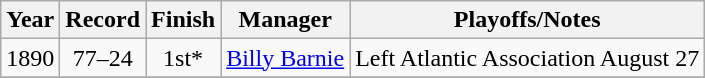<table class="wikitable" style="text-align:center">
<tr>
<th>Year</th>
<th>Record</th>
<th>Finish</th>
<th>Manager</th>
<th>Playoffs/Notes</th>
</tr>
<tr>
<td>1890</td>
<td>77–24</td>
<td>1st*</td>
<td><a href='#'>Billy Barnie</a></td>
<td>Left Atlantic Association August 27</td>
</tr>
<tr>
</tr>
</table>
